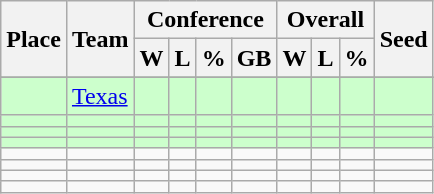<table class=wikitable>
<tr>
<th rowspan ="2">Place</th>
<th rowspan ="2">Team</th>
<th colspan = "4">Conference</th>
<th colspan ="3">Overall</th>
<th rowspan ="2">Seed</th>
</tr>
<tr>
<th>W</th>
<th>L</th>
<th>%</th>
<th>GB</th>
<th>W</th>
<th>L</th>
<th>%</th>
</tr>
<tr>
</tr>
<tr bgcolor=#ccffcc>
<td></td>
<td><a href='#'>Texas</a></td>
<td></td>
<td></td>
<td></td>
<td></td>
<td></td>
<td></td>
<td></td>
<td></td>
</tr>
<tr bgcolor=#ccffcc>
<td></td>
<td></td>
<td></td>
<td></td>
<td></td>
<td></td>
<td></td>
<td></td>
<td></td>
<td></td>
</tr>
<tr bgcolor=#ccffcc>
<td></td>
<td></td>
<td></td>
<td></td>
<td></td>
<td></td>
<td></td>
<td></td>
<td></td>
<td></td>
</tr>
<tr bgcolor=#ccffcc>
<td></td>
<td></td>
<td></td>
<td></td>
<td></td>
<td></td>
<td></td>
<td></td>
<td></td>
<td></td>
</tr>
<tr>
<td></td>
<td></td>
<td></td>
<td></td>
<td></td>
<td></td>
<td></td>
<td></td>
<td></td>
<td></td>
</tr>
<tr>
<td></td>
<td></td>
<td></td>
<td></td>
<td></td>
<td></td>
<td></td>
<td></td>
<td></td>
<td></td>
</tr>
<tr>
<td></td>
<td></td>
<td></td>
<td></td>
<td></td>
<td></td>
<td></td>
<td></td>
<td></td>
<td></td>
</tr>
<tr>
<td></td>
<td></td>
<td></td>
<td></td>
<td></td>
<td></td>
<td></td>
<td></td>
<td></td>
<td></td>
</tr>
</table>
